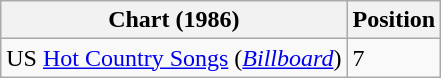<table class="wikitable">
<tr>
<th>Chart (1986)</th>
<th>Position</th>
</tr>
<tr>
<td>US <a href='#'>Hot Country Songs</a> (<em><a href='#'>Billboard</a></em>)</td>
<td>7</td>
</tr>
</table>
